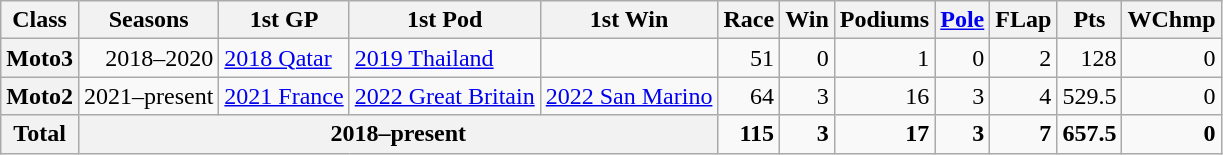<table class="wikitable" style="text-align:right;">
<tr>
<th>Class</th>
<th>Seasons</th>
<th>1st GP</th>
<th>1st Pod</th>
<th>1st Win</th>
<th>Race</th>
<th>Win</th>
<th>Podiums</th>
<th><a href='#'>Pole</a></th>
<th>FLap</th>
<th>Pts</th>
<th>WChmp</th>
</tr>
<tr>
<th>Moto3</th>
<td>2018–2020</td>
<td style="text-align:left;"><a href='#'>2018 Qatar</a></td>
<td style="text-align:left;"><a href='#'>2019 Thailand</a></td>
<td style="text-align:left;"></td>
<td>51</td>
<td>0</td>
<td>1</td>
<td>0</td>
<td>2</td>
<td>128</td>
<td>0</td>
</tr>
<tr>
<th>Moto2</th>
<td>2021–present</td>
<td style="text-align:left;"><a href='#'>2021 France</a></td>
<td style="text-align:left;"><a href='#'>2022 Great Britain</a></td>
<td style="text-align:left;"><a href='#'>2022 San Marino</a></td>
<td>64</td>
<td>3</td>
<td>16</td>
<td>3</td>
<td>4</td>
<td>529.5</td>
<td>0</td>
</tr>
<tr>
<th>Total</th>
<th colspan="4">2018–present</th>
<td><strong>115</strong></td>
<td><strong>3</strong></td>
<td><strong>17</strong></td>
<td><strong>3</strong></td>
<td><strong>7</strong></td>
<td><strong>657.5</strong></td>
<td><strong>0</strong></td>
</tr>
</table>
